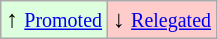<table class="wikitable" align="center">
<tr>
<td style="background:#ddffdd">↑ <small><a href='#'>Promoted</a></small></td>
<td style="background:#ffcccc">↓ <small><a href='#'>Relegated</a></small></td>
</tr>
</table>
